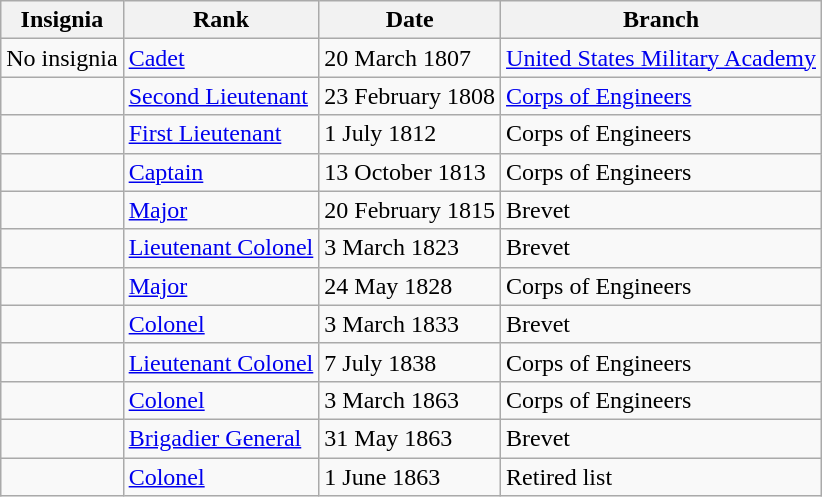<table class="wikitable">
<tr>
<th>Insignia</th>
<th>Rank</th>
<th>Date</th>
<th>Branch</th>
</tr>
<tr>
<td>No insignia</td>
<td><a href='#'>Cadet</a></td>
<td>20 March 1807</td>
<td><a href='#'>United States Military Academy</a></td>
</tr>
<tr>
<td></td>
<td><a href='#'>Second Lieutenant</a></td>
<td>23 February 1808</td>
<td><a href='#'>Corps of Engineers</a></td>
</tr>
<tr>
<td></td>
<td><a href='#'>First Lieutenant</a></td>
<td>1 July 1812</td>
<td>Corps of Engineers</td>
</tr>
<tr>
<td></td>
<td><a href='#'>Captain</a></td>
<td>13 October 1813</td>
<td>Corps of Engineers</td>
</tr>
<tr>
<td></td>
<td><a href='#'>Major</a></td>
<td>20 February 1815</td>
<td>Brevet</td>
</tr>
<tr>
<td></td>
<td><a href='#'>Lieutenant Colonel</a></td>
<td>3 March 1823</td>
<td>Brevet</td>
</tr>
<tr>
<td></td>
<td><a href='#'>Major</a></td>
<td>24 May 1828</td>
<td>Corps of Engineers</td>
</tr>
<tr>
<td></td>
<td><a href='#'>Colonel</a></td>
<td>3 March 1833</td>
<td>Brevet</td>
</tr>
<tr>
<td></td>
<td><a href='#'>Lieutenant Colonel</a></td>
<td>7 July 1838</td>
<td>Corps of Engineers</td>
</tr>
<tr>
<td></td>
<td><a href='#'>Colonel</a></td>
<td>3 March 1863</td>
<td>Corps of Engineers</td>
</tr>
<tr>
<td></td>
<td><a href='#'>Brigadier General</a></td>
<td>31 May 1863</td>
<td>Brevet</td>
</tr>
<tr>
<td></td>
<td><a href='#'>Colonel</a></td>
<td>1 June 1863</td>
<td>Retired list</td>
</tr>
</table>
